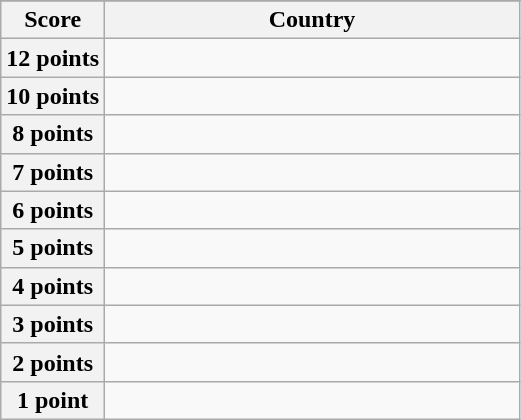<table class="wikitable">
<tr>
</tr>
<tr>
<th scope="col" width="20%">Score</th>
<th scope="col">Country</th>
</tr>
<tr>
<th scope="row">12 points</th>
<td></td>
</tr>
<tr>
<th scope="row">10 points</th>
<td></td>
</tr>
<tr>
<th scope="row">8 points</th>
<td></td>
</tr>
<tr>
<th scope="row">7 points</th>
<td></td>
</tr>
<tr>
<th scope="row">6 points</th>
<td></td>
</tr>
<tr>
<th scope="row">5 points</th>
<td></td>
</tr>
<tr>
<th scope="row">4 points</th>
<td></td>
</tr>
<tr>
<th scope="row">3 points</th>
<td></td>
</tr>
<tr>
<th scope="row">2 points</th>
<td></td>
</tr>
<tr>
<th scope="row">1 point</th>
<td></td>
</tr>
</table>
